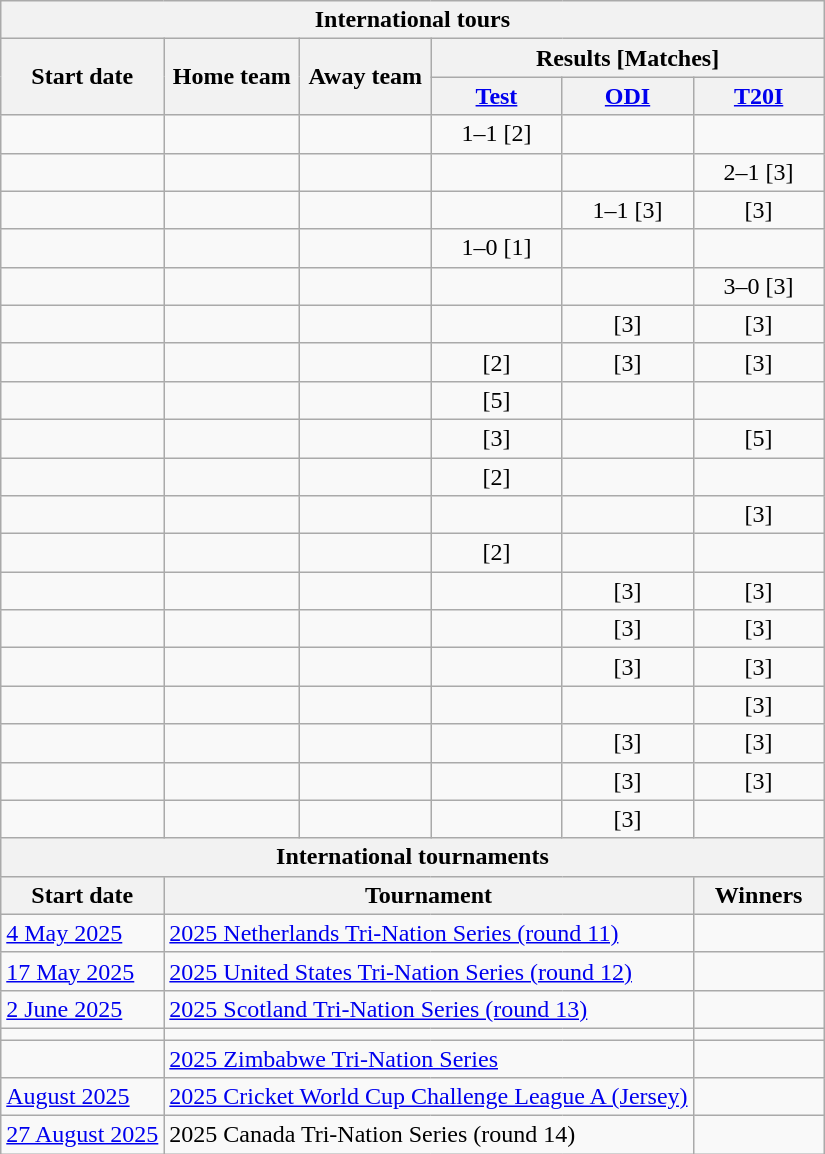<table class="wikitable" style="text-align:center; white-space:nowrap">
<tr>
<th scope=colgroup colspan=6>International tours</th>
</tr>
<tr>
<th scope=col rowspan=2>Start date</th>
<th scope=col rowspan=2>Home team</th>
<th scope=col rowspan=2>Away team</th>
<th scope=colgroup colspan=3>Results [Matches]</th>
</tr>
<tr>
<th scope=col width=80><a href='#'>Test</a></th>
<th scope=col width=80><a href='#'>ODI</a></th>
<th scope=col width=80><a href='#'>T20I</a></th>
</tr>
<tr>
<td style="text-align:left"><a href='#'></a></td>
<td style="text-align:left"></td>
<td style="text-align:left"></td>
<td>1–1 [2]</td>
<td></td>
<td></td>
</tr>
<tr>
<td style="text-align:left"><a href='#'></a></td>
<td style="text-align:left"></td>
<td style="text-align:left"></td>
<td></td>
<td></td>
<td>2–1 [3]</td>
</tr>
<tr>
<td style="text-align:left"><a href='#'></a></td>
<td style="text-align:left"></td>
<td style="text-align:left"></td>
<td></td>
<td>1–1 [3]</td>
<td>[3]</td>
</tr>
<tr>
<td style="text-align:left"><a href='#'></a></td>
<td style="text-align:left"></td>
<td style="text-align:left"></td>
<td>1–0 [1]</td>
<td></td>
<td></td>
</tr>
<tr>
<td style="text-align:left"><a href='#'></a></td>
<td style="text-align:left"></td>
<td style="text-align:left"></td>
<td></td>
<td></td>
<td>3–0 [3]</td>
</tr>
<tr>
<td style="text-align:left"><a href='#'></a></td>
<td style="text-align:left"></td>
<td style="text-align:left"></td>
<td></td>
<td>[3]</td>
<td>[3]</td>
</tr>
<tr>
<td style="text-align:left"><a href='#'></a></td>
<td style="text-align:left"></td>
<td style="text-align:left"></td>
<td>[2]</td>
<td>[3]</td>
<td>[3]</td>
</tr>
<tr>
<td style="text-align:left"><a href='#'></a></td>
<td style="text-align:left"></td>
<td style="text-align:left"></td>
<td>[5]</td>
<td></td>
<td></td>
</tr>
<tr>
<td style="text-align:left"><a href='#'></a></td>
<td style="text-align:left"></td>
<td style="text-align:left"></td>
<td>[3]</td>
<td></td>
<td>[5]</td>
</tr>
<tr>
<td style="text-align:left"><a href='#'></a></td>
<td style="text-align:left"></td>
<td style="text-align:left"></td>
<td>[2]</td>
<td></td>
<td></td>
</tr>
<tr>
<td style="text-align:left"><a href='#'></a></td>
<td style="text-align:left"></td>
<td style="text-align:left"></td>
<td></td>
<td></td>
<td>[3]</td>
</tr>
<tr>
<td style="text-align:left"><a href='#'></a></td>
<td style="text-align:left"></td>
<td style="text-align:left"></td>
<td>[2]</td>
<td></td>
<td></td>
</tr>
<tr>
<td style="text-align:left"><a href='#'></a></td>
<td style="text-align:left"></td>
<td style="text-align:left"></td>
<td></td>
<td>[3]</td>
<td>[3]</td>
</tr>
<tr>
<td style="text-align:left"><a href='#'></a></td>
<td style="text-align:left"></td>
<td style="text-align:left"></td>
<td></td>
<td>[3]</td>
<td>[3]</td>
</tr>
<tr>
<td style="text-align:left"><a href='#'></a></td>
<td style="text-align:left"></td>
<td style="text-align:left"></td>
<td></td>
<td>[3]</td>
<td>[3]</td>
</tr>
<tr>
<td style="text-align:left"><a href='#'></a></td>
<td style="text-align:left"></td>
<td style="text-align:left"></td>
<td></td>
<td></td>
<td>[3]</td>
</tr>
<tr>
<td style="text-align:left"><a href='#'></a></td>
<td style="text-align:left"></td>
<td style="text-align:left"></td>
<td></td>
<td>[3]</td>
<td>[3]</td>
</tr>
<tr>
<td style="text-align:left"><a href='#'></a></td>
<td style="text-align:left"></td>
<td style="text-align:left"></td>
<td></td>
<td>[3]</td>
<td>[3]</td>
</tr>
<tr>
<td style="text-align:left"><a href='#'></a></td>
<td style="text-align:left"></td>
<td style="text-align:left"></td>
<td></td>
<td>[3]</td>
<td></td>
</tr>
<tr>
<th scope=colgroup colspan=6>International tournaments</th>
</tr>
<tr>
<th scope=col>Start date</th>
<th scope=colgroup colspan=4>Tournament</th>
<th scope=col>Winners</th>
</tr>
<tr>
<td style="text-align:left"><a href='#'>4 May 2025</a></td>
<td style="text-align:left" colspan=4> <a href='#'>2025 Netherlands Tri-Nation Series (round 11)</a></td>
<td></td>
</tr>
<tr>
<td style="text-align:left"><a href='#'>17 May 2025</a></td>
<td style="text-align:left" colspan=4> <a href='#'>2025 United States Tri-Nation Series (round 12)</a></td>
<td></td>
</tr>
<tr>
<td style="text-align:left"><a href='#'>2 June 2025</a></td>
<td style="text-align:left" colspan=4> <a href='#'>2025 Scotland Tri-Nation Series (round 13)</a></td>
<td></td>
</tr>
<tr>
<td style="text-align:left"><a href='#'></a></td>
<td style="text-align:left" colspan=4></td>
<td style="text-align:left"></td>
</tr>
<tr>
<td style="text-align:left"><a href='#'></a></td>
<td style="text-align:left" colspan=4> <a href='#'>2025 Zimbabwe Tri-Nation Series</a></td>
<td style="text-align:left"></td>
</tr>
<tr>
<td style="text-align:left"><a href='#'>August 2025</a></td>
<td style="text-align:left" colspan=4> <a href='#'>2025 Cricket World Cup Challenge League A (Jersey)</a></td>
<td></td>
</tr>
<tr>
<td style="text-align:left"><a href='#'>27 August 2025</a></td>
<td style="text-align:left" colspan=4> 2025 Canada Tri-Nation Series (round 14)</td>
<td></td>
</tr>
</table>
